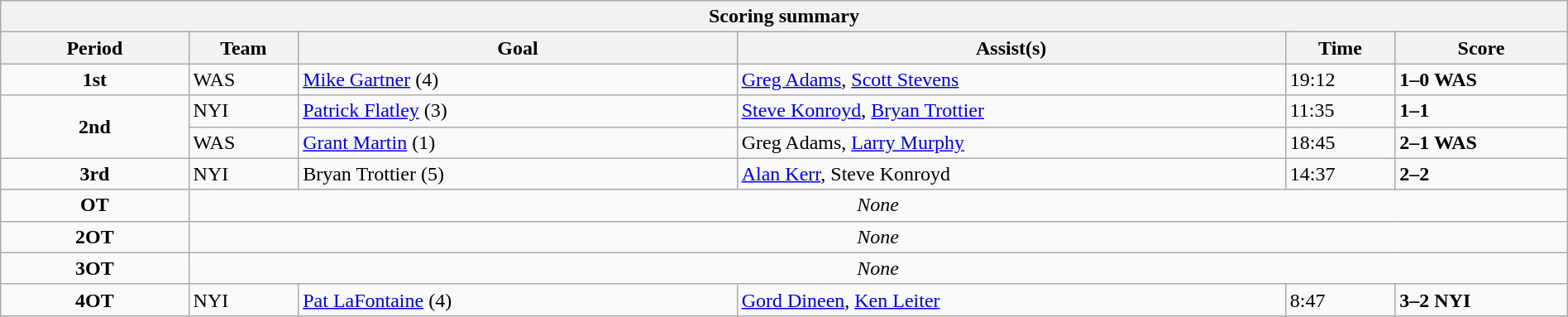<table style="width:100%;" class="wikitable">
<tr>
<th colspan=6>Scoring summary</th>
</tr>
<tr>
<th style="width:12%;">Period</th>
<th style="width:7%;">Team</th>
<th style="width:28%;">Goal</th>
<th style="width:35%;">Assist(s)</th>
<th style="width:7%;">Time</th>
<th style="width:11%;">Score</th>
</tr>
<tr>
<td style="text-align:center;"><strong>1st</strong></td>
<td>WAS</td>
<td><a href='#'>Mike Gartner</a> (4)</td>
<td><a href='#'>Greg Adams</a>, <a href='#'>Scott Stevens</a></td>
<td>19:12</td>
<td><strong>1–0 WAS</strong></td>
</tr>
<tr>
<td style="text-align:center;" rowspan=2><strong>2nd</strong></td>
<td>NYI</td>
<td><a href='#'>Patrick Flatley</a> (3)</td>
<td><a href='#'>Steve Konroyd</a>, <a href='#'>Bryan Trottier</a></td>
<td>11:35</td>
<td><strong>1–1 </strong></td>
</tr>
<tr>
<td>WAS</td>
<td><a href='#'>Grant Martin</a> (1)</td>
<td>Greg Adams, <a href='#'>Larry Murphy</a></td>
<td>18:45</td>
<td><strong>2–1 WAS</strong></td>
</tr>
<tr>
<td style="text-align:center;"><strong>3rd</strong></td>
<td>NYI</td>
<td>Bryan Trottier (5)</td>
<td><a href='#'>Alan Kerr</a>, Steve Konroyd</td>
<td>14:37</td>
<td><strong>2–2</strong></td>
</tr>
<tr style="text-align:center;">
<td><strong>OT</strong></td>
<td colspan="5"><em>None</em></td>
</tr>
<tr style="text-align:center;">
<td><strong>2OT</strong></td>
<td colspan="5"><em>None</em></td>
</tr>
<tr style="text-align:center;">
<td><strong>3OT</strong></td>
<td colspan="5"><em>None</em></td>
</tr>
<tr>
<td style="text-align:center;"><strong>4OT</strong></td>
<td>NYI</td>
<td><a href='#'>Pat LaFontaine</a> (4)</td>
<td><a href='#'>Gord Dineen</a>, <a href='#'>Ken Leiter</a></td>
<td>8:47</td>
<td><strong>3–2 NYI</strong></td>
</tr>
</table>
